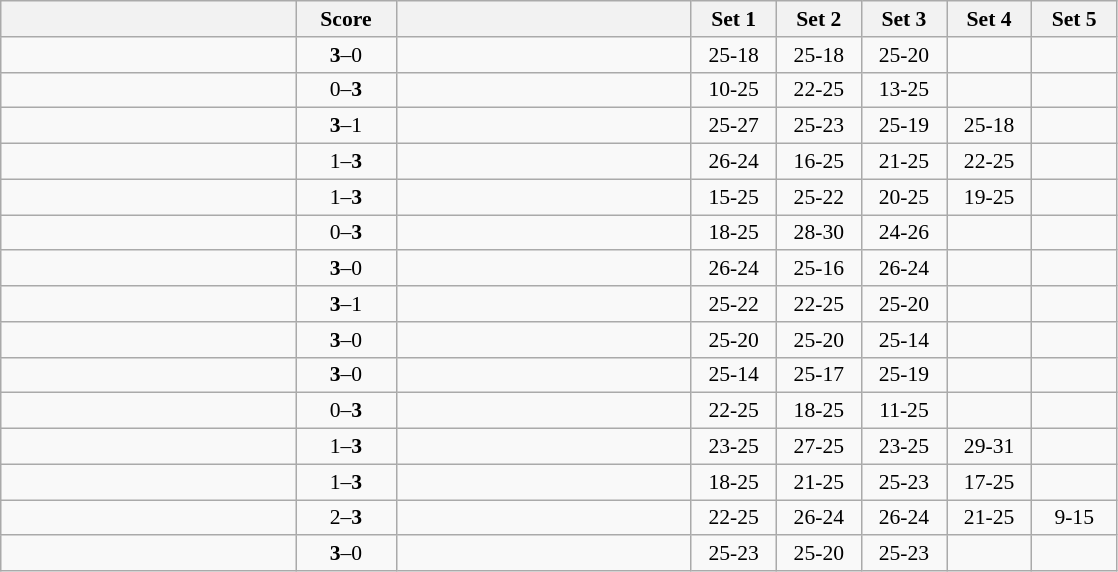<table class="wikitable" style="text-align: center; font-size:90% ">
<tr>
<th align="right" width="190"></th>
<th width="60">Score</th>
<th align="left" width="190"></th>
<th width="50">Set 1</th>
<th width="50">Set 2</th>
<th width="50">Set 3</th>
<th width="50">Set 4</th>
<th width="50">Set 5</th>
</tr>
<tr>
<td align=right></td>
<td align=center><strong>3</strong>–0</td>
<td align=left></td>
<td>25-18</td>
<td>25-18</td>
<td>25-20</td>
<td></td>
<td></td>
</tr>
<tr>
<td align=right></td>
<td align=center>0–<strong>3</strong></td>
<td align=left></td>
<td>10-25</td>
<td>22-25</td>
<td>13-25</td>
<td></td>
<td></td>
</tr>
<tr>
<td align=right></td>
<td align=center><strong>3</strong>–1</td>
<td align=left></td>
<td>25-27</td>
<td>25-23</td>
<td>25-19</td>
<td>25-18</td>
<td></td>
</tr>
<tr>
<td align=right></td>
<td align=center>1–<strong>3</strong></td>
<td align=left></td>
<td>26-24</td>
<td>16-25</td>
<td>21-25</td>
<td>22-25</td>
<td></td>
</tr>
<tr>
<td align=right></td>
<td align=center>1–<strong>3</strong></td>
<td align=left></td>
<td>15-25</td>
<td>25-22</td>
<td>20-25</td>
<td>19-25</td>
<td></td>
</tr>
<tr>
<td align=right></td>
<td align=center>0–<strong>3</strong></td>
<td align=left></td>
<td>18-25</td>
<td>28-30</td>
<td>24-26</td>
<td></td>
<td></td>
</tr>
<tr>
<td align=right></td>
<td align=center><strong>3</strong>–0</td>
<td align=left></td>
<td>26-24</td>
<td>25-16</td>
<td>26-24</td>
<td></td>
<td></td>
</tr>
<tr>
<td align=right></td>
<td align=center><strong>3</strong>–1</td>
<td align=left></td>
<td>25-22</td>
<td>22-25</td>
<td 25-12>25-20</td>
<td></td>
<td></td>
</tr>
<tr>
<td align=right></td>
<td align=center><strong>3</strong>–0</td>
<td align=left></td>
<td>25-20</td>
<td>25-20</td>
<td>25-14</td>
<td></td>
<td></td>
</tr>
<tr>
<td align=right></td>
<td align=center><strong>3</strong>–0</td>
<td align=left></td>
<td>25-14</td>
<td>25-17</td>
<td>25-19</td>
<td></td>
<td></td>
</tr>
<tr>
<td align=right></td>
<td align=center>0–<strong>3</strong></td>
<td align=left></td>
<td>22-25</td>
<td>18-25</td>
<td>11-25</td>
<td></td>
<td></td>
</tr>
<tr>
<td align=right></td>
<td align=center>1–<strong>3</strong></td>
<td align=left></td>
<td>23-25</td>
<td>27-25</td>
<td>23-25</td>
<td>29-31</td>
<td></td>
</tr>
<tr>
<td align=right></td>
<td align=center>1–<strong>3</strong></td>
<td align=left></td>
<td>18-25</td>
<td>21-25</td>
<td>25-23</td>
<td>17-25</td>
<td></td>
</tr>
<tr>
<td align=right></td>
<td align=center>2–<strong>3</strong></td>
<td align=left></td>
<td>22-25</td>
<td>26-24</td>
<td>26-24</td>
<td>21-25</td>
<td>9-15</td>
</tr>
<tr>
<td align=right></td>
<td align=center><strong>3</strong>–0</td>
<td align=left></td>
<td>25-23</td>
<td>25-20</td>
<td>25-23</td>
<td></td>
<td></td>
</tr>
</table>
